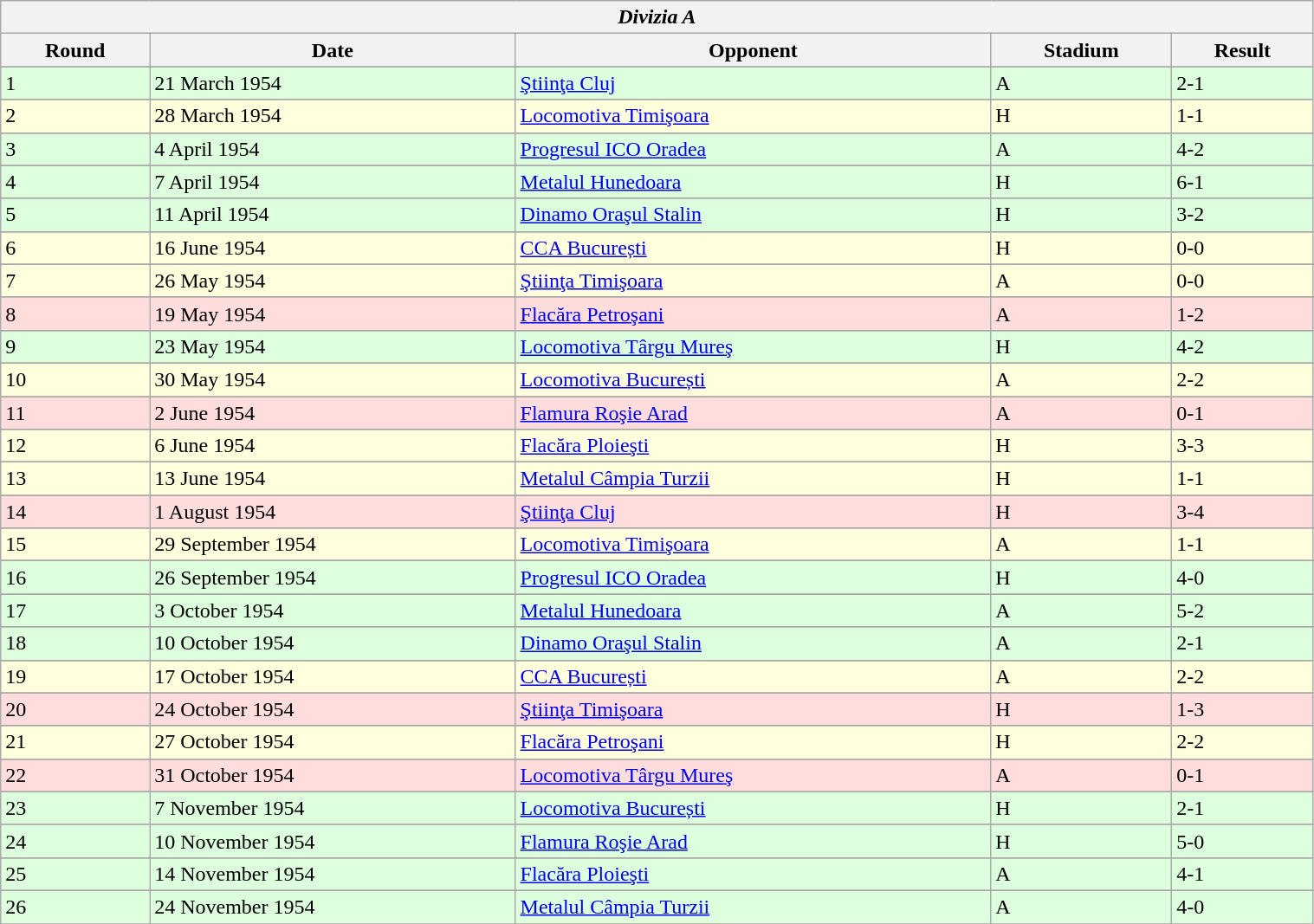<table class="wikitable" style="width:80%;">
<tr>
<th colspan="5" style="text-align:center;"><em>Divizia A</em></th>
</tr>
<tr>
<th>Round</th>
<th>Date</th>
<th>Opponent</th>
<th>Stadium</th>
<th>Result</th>
</tr>
<tr>
</tr>
<tr bgcolor="#ddffdd">
<td>1</td>
<td>21 March 1954</td>
<td><a href='#'>Ştiinţa Cluj</a></td>
<td>A</td>
<td>2-1</td>
</tr>
<tr>
</tr>
<tr bgcolor="#ffffdd">
<td>2</td>
<td>28 March 1954</td>
<td><a href='#'>Locomotiva Timişoara</a></td>
<td>H</td>
<td>1-1</td>
</tr>
<tr>
</tr>
<tr bgcolor="#ddffdd">
<td>3</td>
<td>4 April 1954</td>
<td><a href='#'>Progresul ICO Oradea</a></td>
<td>A</td>
<td>4-2</td>
</tr>
<tr>
</tr>
<tr bgcolor="#ddffdd">
<td>4</td>
<td>7 April 1954</td>
<td><a href='#'>Metalul Hunedoara</a></td>
<td>H</td>
<td>6-1</td>
</tr>
<tr>
</tr>
<tr bgcolor="#ddffdd">
<td>5</td>
<td>11 April 1954</td>
<td><a href='#'>Dinamo Oraşul Stalin</a></td>
<td>H</td>
<td>3-2</td>
</tr>
<tr>
</tr>
<tr bgcolor="#ffffdd">
<td>6</td>
<td>16 June 1954</td>
<td><a href='#'>CCA București</a></td>
<td>H</td>
<td>0-0</td>
</tr>
<tr>
</tr>
<tr bgcolor="#ffffdd">
<td>7</td>
<td>26 May 1954</td>
<td><a href='#'>Ştiinţa Timişoara</a></td>
<td>A</td>
<td>0-0</td>
</tr>
<tr>
</tr>
<tr bgcolor="#ffdddd">
<td>8</td>
<td>19 May 1954</td>
<td><a href='#'>Flacăra Petroşani</a></td>
<td>A</td>
<td>1-2</td>
</tr>
<tr>
</tr>
<tr bgcolor="#ddffdd">
<td>9</td>
<td>23 May 1954</td>
<td><a href='#'>Locomotiva Târgu Mureş</a></td>
<td>H</td>
<td>4-2</td>
</tr>
<tr>
</tr>
<tr bgcolor="#ffffdd">
<td>10</td>
<td>30 May 1954</td>
<td><a href='#'>Locomotiva București</a></td>
<td>A</td>
<td>2-2</td>
</tr>
<tr>
</tr>
<tr bgcolor="#ffdddd">
<td>11</td>
<td>2 June 1954</td>
<td><a href='#'>Flamura Roşie Arad</a></td>
<td>A</td>
<td>0-1</td>
</tr>
<tr>
</tr>
<tr bgcolor="#ffffdd">
<td>12</td>
<td>6 June 1954</td>
<td><a href='#'>Flacăra Ploieşti</a></td>
<td>H</td>
<td>3-3</td>
</tr>
<tr>
</tr>
<tr bgcolor="#ffffdd">
<td>13</td>
<td>13 June 1954</td>
<td><a href='#'>Metalul Câmpia Turzii</a></td>
<td>H</td>
<td>1-1</td>
</tr>
<tr>
</tr>
<tr bgcolor="#ffdddd">
<td>14</td>
<td>1 August 1954</td>
<td><a href='#'>Ştiinţa Cluj</a></td>
<td>H</td>
<td>3-4</td>
</tr>
<tr>
</tr>
<tr bgcolor="#ffffdd">
<td>15</td>
<td>29 September 1954</td>
<td><a href='#'>Locomotiva Timişoara</a></td>
<td>A</td>
<td>1-1</td>
</tr>
<tr>
</tr>
<tr bgcolor="#ddffdd">
<td>16</td>
<td>26 September 1954</td>
<td><a href='#'>Progresul ICO Oradea</a></td>
<td>H</td>
<td>4-0</td>
</tr>
<tr>
</tr>
<tr bgcolor="#ddffdd">
<td>17</td>
<td>3 October 1954</td>
<td><a href='#'>Metalul Hunedoara</a></td>
<td>A</td>
<td>5-2</td>
</tr>
<tr>
</tr>
<tr bgcolor="#ddffdd">
<td>18</td>
<td>10 October 1954</td>
<td><a href='#'>Dinamo Oraşul Stalin</a></td>
<td>A</td>
<td>2-1</td>
</tr>
<tr>
</tr>
<tr bgcolor="#ffffdd">
<td>19</td>
<td>17 October 1954</td>
<td><a href='#'>CCA București</a></td>
<td>A</td>
<td>2-2</td>
</tr>
<tr>
</tr>
<tr bgcolor="#ffdddd">
<td>20</td>
<td>24 October 1954</td>
<td><a href='#'>Ştiinţa Timişoara</a></td>
<td>H</td>
<td>1-3</td>
</tr>
<tr>
</tr>
<tr bgcolor="#ffffdd">
<td>21</td>
<td>27 October 1954</td>
<td><a href='#'>Flacăra Petroşani</a></td>
<td>H</td>
<td>2-2</td>
</tr>
<tr>
</tr>
<tr bgcolor="#ffdddd">
<td>22</td>
<td>31 October 1954</td>
<td><a href='#'>Locomotiva Târgu Mureş</a></td>
<td>A</td>
<td>0-1</td>
</tr>
<tr>
</tr>
<tr bgcolor="#ddffdd">
<td>23</td>
<td>7 November 1954</td>
<td><a href='#'>Locomotiva București</a></td>
<td>H</td>
<td>2-1</td>
</tr>
<tr>
</tr>
<tr bgcolor="#ddffdd">
<td>24</td>
<td>10 November 1954</td>
<td><a href='#'>Flamura Roşie Arad</a></td>
<td>H</td>
<td>5-0</td>
</tr>
<tr>
</tr>
<tr bgcolor="#ddffdd">
<td>25</td>
<td>14 November 1954</td>
<td><a href='#'>Flacăra Ploieşti</a></td>
<td>A</td>
<td>4-1</td>
</tr>
<tr>
</tr>
<tr bgcolor="#ddffdd">
<td>26</td>
<td>24 November 1954</td>
<td><a href='#'>Metalul Câmpia Turzii</a></td>
<td>A</td>
<td>4-0</td>
</tr>
<tr>
</tr>
</table>
